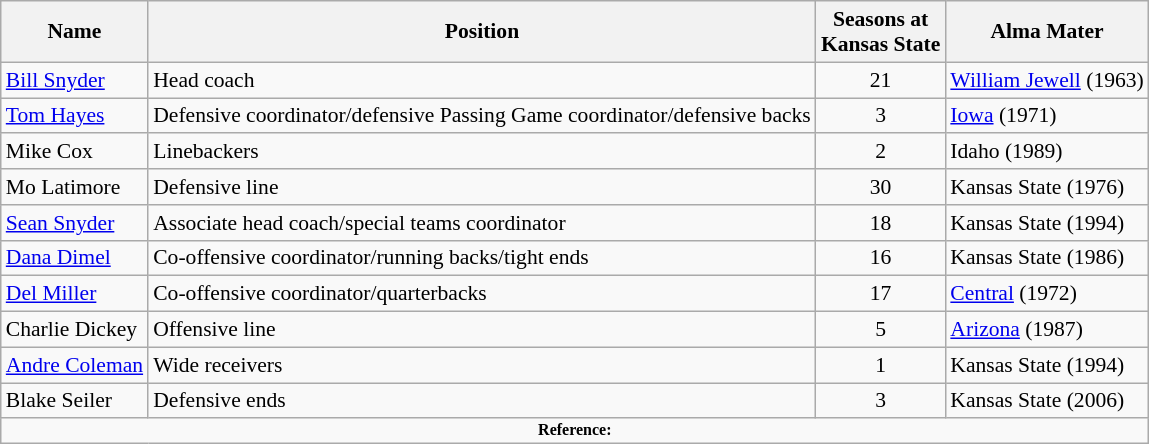<table class="wikitable" border="1" style="font-size:90%;">
<tr>
<th>Name</th>
<th>Position</th>
<th>Seasons at<br>Kansas State</th>
<th>Alma Mater</th>
</tr>
<tr>
<td><a href='#'>Bill Snyder</a></td>
<td>Head coach</td>
<td align=center>21</td>
<td><a href='#'>William Jewell</a> (1963)</td>
</tr>
<tr>
<td><a href='#'>Tom Hayes</a></td>
<td>Defensive coordinator/defensive Passing Game coordinator/defensive backs</td>
<td align="center">3</td>
<td><a href='#'>Iowa</a> (1971)</td>
</tr>
<tr>
<td>Mike Cox</td>
<td>Linebackers</td>
<td align="center">2</td>
<td>Idaho (1989)</td>
</tr>
<tr>
<td>Mo Latimore</td>
<td>Defensive line</td>
<td align="center">30</td>
<td>Kansas State (1976)</td>
</tr>
<tr>
<td><a href='#'>Sean Snyder</a></td>
<td>Associate head coach/special teams coordinator</td>
<td align=center>18</td>
<td>Kansas State (1994)</td>
</tr>
<tr>
<td><a href='#'>Dana Dimel</a></td>
<td>Co-offensive coordinator/running backs/tight ends</td>
<td align="center">16</td>
<td>Kansas State (1986)</td>
</tr>
<tr>
<td><a href='#'>Del Miller</a></td>
<td>Co-offensive coordinator/quarterbacks</td>
<td align="center">17</td>
<td><a href='#'>Central</a> (1972)</td>
</tr>
<tr>
<td>Charlie Dickey</td>
<td>Offensive line</td>
<td align="center">5</td>
<td><a href='#'>Arizona</a> (1987)</td>
</tr>
<tr>
<td><a href='#'>Andre Coleman</a></td>
<td>Wide receivers</td>
<td align="center">1</td>
<td>Kansas State (1994)</td>
</tr>
<tr>
<td>Blake Seiler</td>
<td>Defensive ends</td>
<td align="center">3</td>
<td>Kansas State (2006)</td>
</tr>
<tr>
<td colspan="4" style="font-size: 8pt" align="center"><strong>Reference:</strong></td>
</tr>
</table>
